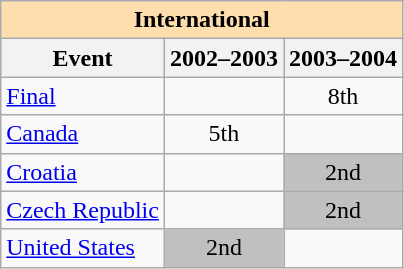<table class="wikitable" style="text-align:center">
<tr>
<th style="background-color: #ffdead; " colspan=3 align=center>International</th>
</tr>
<tr>
<th>Event</th>
<th>2002–2003</th>
<th>2003–2004</th>
</tr>
<tr>
<td align=left> <a href='#'>Final</a></td>
<td></td>
<td>8th</td>
</tr>
<tr>
<td align=left> <a href='#'>Canada</a></td>
<td>5th</td>
<td></td>
</tr>
<tr>
<td align=left> <a href='#'>Croatia</a></td>
<td></td>
<td bgcolor=silver>2nd</td>
</tr>
<tr>
<td align=left> <a href='#'>Czech Republic</a></td>
<td></td>
<td bgcolor=silver>2nd</td>
</tr>
<tr>
<td align=left> <a href='#'>United States</a></td>
<td bgcolor=silver>2nd</td>
<td></td>
</tr>
</table>
